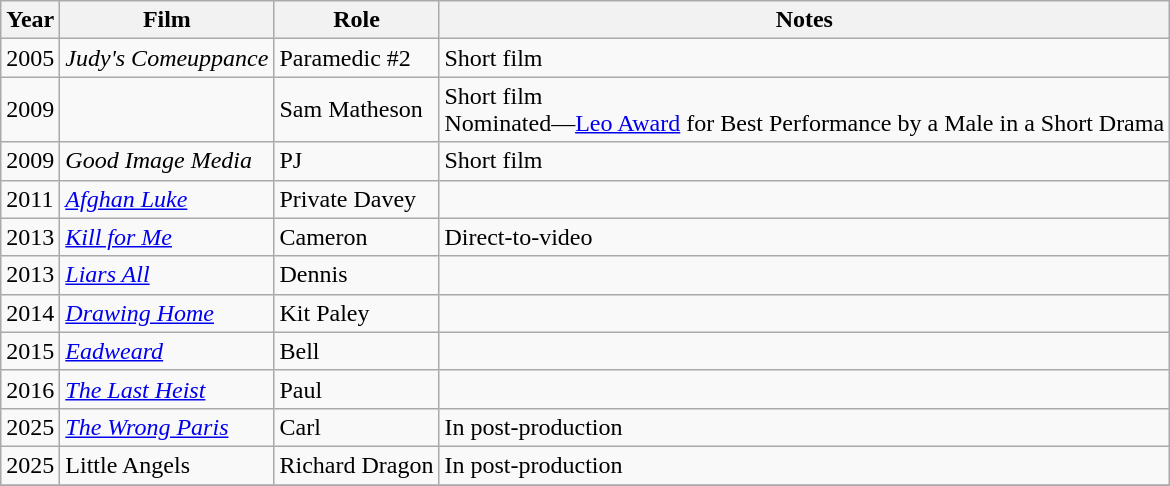<table class="wikitable sortable">
<tr>
<th>Year</th>
<th>Film</th>
<th>Role</th>
<th class="unsortable">Notes</th>
</tr>
<tr>
<td>2005</td>
<td><em>Judy's Comeuppance</em></td>
<td>Paramedic #2</td>
<td>Short film</td>
</tr>
<tr>
<td>2009</td>
<td><em></em></td>
<td>Sam Matheson</td>
<td>Short film<br>Nominated—<a href='#'>Leo Award</a> for Best Performance by a Male in a Short Drama</td>
</tr>
<tr>
<td>2009</td>
<td><em>Good Image Media</em></td>
<td>PJ</td>
<td>Short film</td>
</tr>
<tr>
<td>2011</td>
<td><em><a href='#'>Afghan Luke</a></em></td>
<td>Private Davey</td>
<td></td>
</tr>
<tr>
<td>2013</td>
<td><em><a href='#'>Kill for Me</a></em></td>
<td>Cameron</td>
<td>Direct-to-video</td>
</tr>
<tr>
<td>2013</td>
<td><em><a href='#'>Liars All</a></em></td>
<td>Dennis</td>
<td></td>
</tr>
<tr>
<td>2014</td>
<td><em><a href='#'>Drawing Home</a></em></td>
<td>Kit Paley</td>
<td></td>
</tr>
<tr>
<td>2015</td>
<td><em><a href='#'>Eadweard</a></em></td>
<td>Bell</td>
<td></td>
</tr>
<tr>
<td>2016</td>
<td data-sort-value="Last Heist, The"><em><a href='#'>The Last Heist</a></em></td>
<td>Paul</td>
<td></td>
</tr>
<tr>
<td>2025</td>
<td data-sort-value="Wrong Paris, The"><em><a href='#'>The Wrong Paris</a></em></td>
<td>Carl</td>
<td>In post-production</td>
</tr>
<tr>
<td>2025</td>
<td>Little Angels</td>
<td>Richard Dragon</td>
<td>In post-production</td>
</tr>
<tr>
</tr>
</table>
